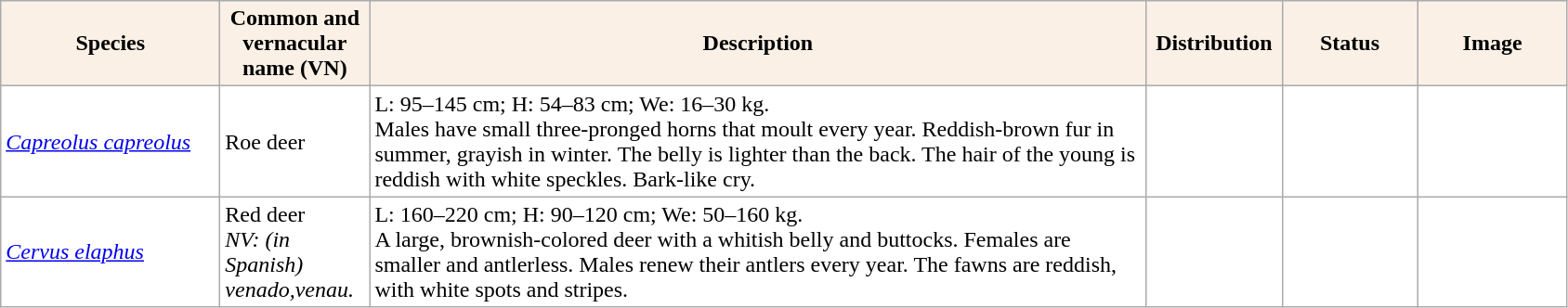<table class="sortable wikitable" border="0" style="background:#ffffff" align="top">
<tr>
<th scope="col" style="background-color:Linen; color:Black" width="150">Species</th>
<th scope="col" style="background-color:Linen; color:Black" width="100">Common and vernacular name (VN)</th>
<th scope="col" style="background:Linen; color:Black" width="550">Description</th>
<th scope="col" style="background-color:Linen; color:Black" width="90">Distribution</th>
<th scope="col" style="background-color:Linen; color:Black" width="90">Status</th>
<th scope="col" style="background:Linen; color:Black" width="100">Image</th>
</tr>
<tr>
<td><em><a href='#'>Capreolus capreolus</a></em></td>
<td>Roe deer</td>
<td>L: 95–145 cm; H: 54–83 cm; We: 16–30 kg.<br>Males have small three-pronged horns that moult every year. Reddish-brown fur in summer, grayish in winter. The belly is lighter than the back. The hair of the young is reddish with white speckles. Bark-like cry.</td>
<td></td>
<td></td>
<td></td>
</tr>
<tr>
<td><em><a href='#'>Cervus elaphus</a></em></td>
<td>Red deer<br><em>NV: (in Spanish) venado,</em><em>venau.</em></td>
<td>L: 160–220 cm; H: 90–120 cm; We: 50–160 kg.<br>A large, brownish-colored deer with a whitish belly and buttocks. Females are smaller and antlerless. Males renew their antlers every year. The fawns are reddish, with white spots and stripes.</td>
<td></td>
<td></td>
<td></td>
</tr>
</table>
